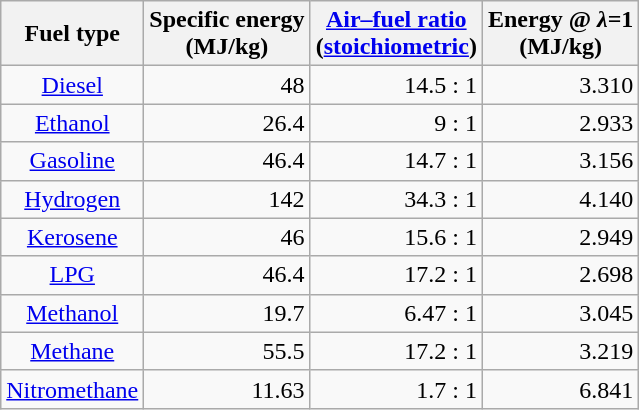<table class="wikitable sortable" style="text-align: center;">
<tr>
<th>Fuel type</th>
<th data-sort-type="number">Specific energy<br>(MJ/kg)</th>
<th data-sort-type="number"><a href='#'>Air–fuel ratio</a><br>(<a href='#'>stoichiometric</a>)</th>
<th data-sort-type="number">Energy @ <em>λ</em>=1<br>(MJ/kg)</th>
</tr>
<tr>
<td><a href='#'>Diesel</a></td>
<td style="text-align:right">48</td>
<td style="text-align:right">14.5 : 1</td>
<td style="text-align:right">3.310</td>
</tr>
<tr>
<td><a href='#'>Ethanol</a></td>
<td style="text-align:right">26.4</td>
<td style="text-align:right">9 : 1</td>
<td style="text-align:right">2.933</td>
</tr>
<tr>
<td><a href='#'>Gasoline</a></td>
<td style="text-align:right">46.4</td>
<td style="text-align:right">14.7 : 1</td>
<td style="text-align:right">3.156</td>
</tr>
<tr>
<td><a href='#'>Hydrogen</a></td>
<td style="text-align:right">142</td>
<td style="text-align:right">34.3 : 1</td>
<td style="text-align:right">4.140</td>
</tr>
<tr>
<td><a href='#'>Kerosene</a></td>
<td style="text-align:right">46</td>
<td style="text-align:right">15.6 : 1</td>
<td style="text-align:right">2.949</td>
</tr>
<tr>
<td><a href='#'>LPG</a></td>
<td style="text-align:right">46.4</td>
<td style="text-align:right">17.2 : 1</td>
<td style="text-align:right">2.698</td>
</tr>
<tr>
<td><a href='#'>Methanol</a></td>
<td style="text-align:right">19.7</td>
<td style="text-align:right">6.47 : 1</td>
<td style="text-align:right">3.045</td>
</tr>
<tr>
<td><a href='#'>Methane</a></td>
<td style="text-align:right">55.5</td>
<td style="text-align:right">17.2 : 1</td>
<td style="text-align:right">3.219</td>
</tr>
<tr>
<td><a href='#'>Nitromethane</a></td>
<td style="text-align:right">11.63</td>
<td style="text-align:right">1.7 : 1</td>
<td style="text-align:right">6.841</td>
</tr>
</table>
